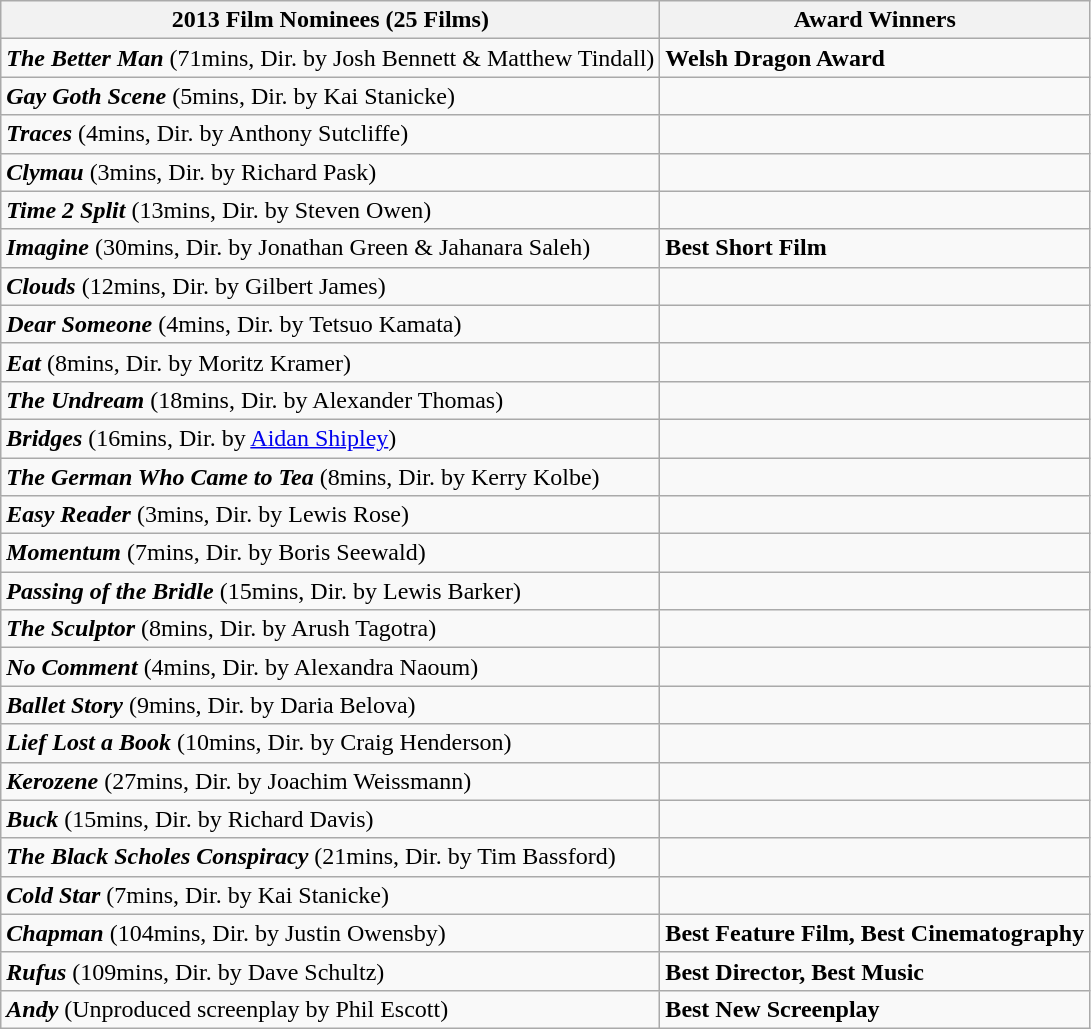<table class="wikitable mw-collapsible mw-collapsed">
<tr>
<th><strong>2013 Film Nominees (25 Films)</strong></th>
<th><strong>Award Winners</strong></th>
</tr>
<tr>
<td><strong><em>The Better Man</em></strong> (71mins, Dir. by Josh Bennett & Matthew Tindall)</td>
<td><strong>Welsh Dragon Award</strong></td>
</tr>
<tr>
<td><strong><em>Gay Goth Scene</em></strong> (5mins, Dir. by Kai Stanicke)</td>
<td></td>
</tr>
<tr>
<td><strong><em>Traces</em></strong> (4mins, Dir. by Anthony Sutcliffe)</td>
<td></td>
</tr>
<tr>
<td><strong><em>Clymau</em></strong> (3mins, Dir. by Richard Pask)</td>
<td></td>
</tr>
<tr>
<td><strong><em>Time 2 Split</em></strong> (13mins, Dir. by Steven Owen)</td>
<td></td>
</tr>
<tr>
<td><strong><em>Imagine</em></strong> (30mins, Dir. by Jonathan Green & Jahanara Saleh)</td>
<td><strong>Best Short Film</strong></td>
</tr>
<tr>
<td><strong><em>Clouds</em></strong> (12mins, Dir. by Gilbert James)</td>
<td></td>
</tr>
<tr>
<td><strong><em>Dear Someone</em></strong> (4mins, Dir. by Tetsuo Kamata)</td>
<td></td>
</tr>
<tr>
<td><strong><em>Eat</em></strong> (8mins, Dir. by Moritz Kramer)</td>
<td></td>
</tr>
<tr>
<td><strong><em>The Undream</em></strong> (18mins, Dir. by Alexander Thomas)</td>
<td></td>
</tr>
<tr>
<td><strong><em>Bridges</em></strong> (16mins, Dir. by <a href='#'>Aidan Shipley</a>)</td>
<td></td>
</tr>
<tr>
<td><strong><em>The German Who Came to Tea</em></strong> (8mins, Dir. by Kerry Kolbe)</td>
<td></td>
</tr>
<tr>
<td><strong><em>Easy Reader</em></strong> (3mins, Dir. by Lewis Rose)</td>
<td></td>
</tr>
<tr>
<td><strong><em>Momentum</em></strong> (7mins, Dir. by Boris Seewald)</td>
<td></td>
</tr>
<tr>
<td><strong><em>Passing of the Bridle</em></strong> (15mins, Dir. by Lewis Barker)</td>
<td></td>
</tr>
<tr>
<td><strong><em>The Sculptor</em></strong> (8mins, Dir. by Arush Tagotra)</td>
<td></td>
</tr>
<tr>
<td><strong><em>No Comment</em></strong> (4mins, Dir. by Alexandra Naoum)</td>
<td></td>
</tr>
<tr>
<td><strong><em>Ballet Story</em></strong> (9mins, Dir. by Daria Belova)</td>
<td></td>
</tr>
<tr>
<td><strong><em>Lief Lost a Book</em></strong> (10mins, Dir. by Craig Henderson)</td>
<td></td>
</tr>
<tr>
<td><strong><em>Kerozene</em></strong> (27mins, Dir. by Joachim Weissmann)</td>
<td></td>
</tr>
<tr>
<td><strong><em>Buck</em></strong> (15mins, Dir. by Richard Davis)</td>
<td></td>
</tr>
<tr>
<td><strong><em>The Black Scholes Conspiracy</em></strong> (21mins, Dir. by Tim Bassford)</td>
<td></td>
</tr>
<tr>
<td><strong><em>Cold Star</em></strong> (7mins, Dir. by Kai Stanicke)</td>
<td></td>
</tr>
<tr>
<td><strong><em>Chapman</em></strong> (104mins, Dir. by Justin Owensby)</td>
<td><strong>Best Feature Film, Best Cinematography</strong></td>
</tr>
<tr>
<td><strong><em>Rufus</em></strong> (109mins, Dir. by Dave Schultz)</td>
<td><strong>Best Director, Best Music</strong></td>
</tr>
<tr>
<td><strong><em>Andy</em></strong> (Unproduced screenplay by Phil Escott)</td>
<td><strong>Best New Screenplay</strong></td>
</tr>
</table>
